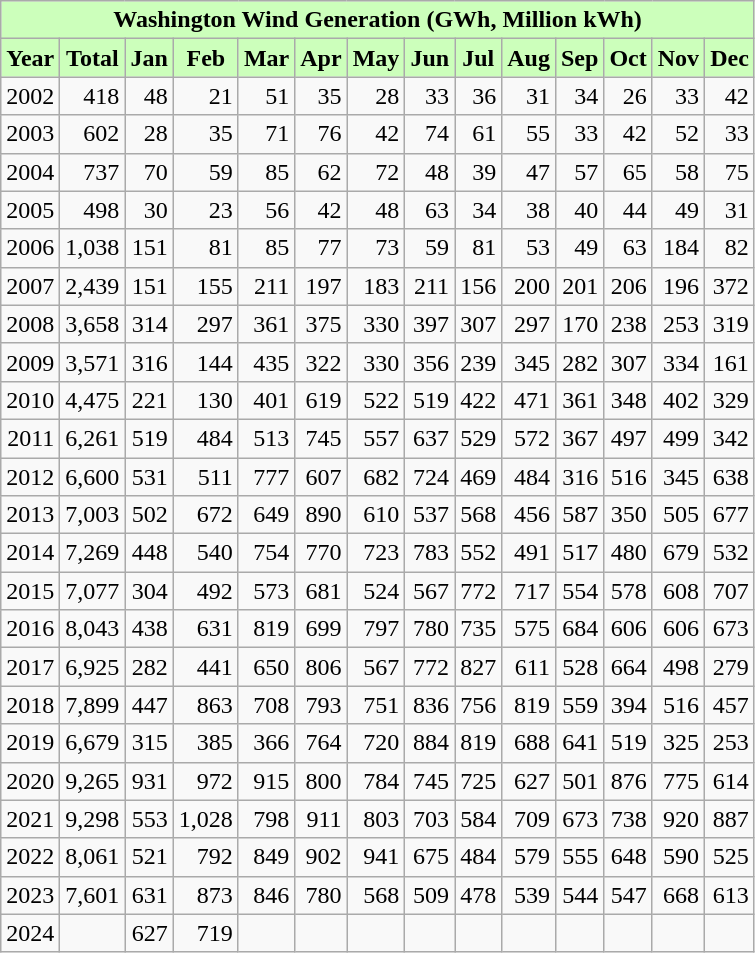<table class="wikitable" style="text-align:right;">
<tr>
<th colspan="14" style="background:#cfb;">Washington Wind Generation (GWh, Million kWh)</th>
</tr>
<tr>
<th style="background:#cfb;">Year</th>
<th style="background:#cfb;">Total</th>
<th style="background:#cfb;">Jan</th>
<th style="background:#cfb;">Feb</th>
<th style="background:#cfb;">Mar</th>
<th style="background:#cfb;">Apr</th>
<th style="background:#cfb;">May</th>
<th style="background:#cfb;">Jun</th>
<th style="background:#cfb;">Jul</th>
<th style="background:#cfb;">Aug</th>
<th style="background:#cfb;">Sep</th>
<th style="background:#cfb;">Oct</th>
<th style="background:#cfb;">Nov</th>
<th style="background:#cfb;">Dec</th>
</tr>
<tr align=right>
<td>2002</td>
<td>418</td>
<td>48</td>
<td>21</td>
<td>51</td>
<td>35</td>
<td>28</td>
<td>33</td>
<td>36</td>
<td>31</td>
<td>34</td>
<td>26</td>
<td>33</td>
<td>42</td>
</tr>
<tr align=right>
<td>2003</td>
<td>602</td>
<td>28</td>
<td>35</td>
<td>71</td>
<td>76</td>
<td>42</td>
<td>74</td>
<td>61</td>
<td>55</td>
<td>33</td>
<td>42</td>
<td>52</td>
<td>33</td>
</tr>
<tr align=right>
<td>2004</td>
<td>737</td>
<td>70</td>
<td>59</td>
<td>85</td>
<td>62</td>
<td>72</td>
<td>48</td>
<td>39</td>
<td>47</td>
<td>57</td>
<td>65</td>
<td>58</td>
<td>75</td>
</tr>
<tr align=right>
<td>2005</td>
<td>498</td>
<td>30</td>
<td>23</td>
<td>56</td>
<td>42</td>
<td>48</td>
<td>63</td>
<td>34</td>
<td>38</td>
<td>40</td>
<td>44</td>
<td>49</td>
<td>31</td>
</tr>
<tr align=right>
<td>2006</td>
<td>1,038</td>
<td>151</td>
<td>81</td>
<td>85</td>
<td>77</td>
<td>73</td>
<td>59</td>
<td>81</td>
<td>53</td>
<td>49</td>
<td>63</td>
<td>184</td>
<td>82</td>
</tr>
<tr align=right>
<td>2007</td>
<td>2,439</td>
<td>151</td>
<td>155</td>
<td>211</td>
<td>197</td>
<td>183</td>
<td>211</td>
<td>156</td>
<td>200</td>
<td>201</td>
<td>206</td>
<td>196</td>
<td>372</td>
</tr>
<tr align=right>
<td>2008</td>
<td>3,658</td>
<td>314</td>
<td>297</td>
<td>361</td>
<td>375</td>
<td>330</td>
<td>397</td>
<td>307</td>
<td>297</td>
<td>170</td>
<td>238</td>
<td>253</td>
<td>319</td>
</tr>
<tr align=right>
<td>2009</td>
<td>3,571</td>
<td>316</td>
<td>144</td>
<td>435</td>
<td>322</td>
<td>330</td>
<td>356</td>
<td>239</td>
<td>345</td>
<td>282</td>
<td>307</td>
<td>334</td>
<td>161</td>
</tr>
<tr align=right>
<td>2010</td>
<td>4,475</td>
<td>221</td>
<td>130</td>
<td>401</td>
<td>619</td>
<td>522</td>
<td>519</td>
<td>422</td>
<td>471</td>
<td>361</td>
<td>348</td>
<td>402</td>
<td>329</td>
</tr>
<tr align=right>
<td>2011</td>
<td>6,261</td>
<td>519</td>
<td>484</td>
<td>513</td>
<td>745</td>
<td>557</td>
<td>637</td>
<td>529</td>
<td>572</td>
<td>367</td>
<td>497</td>
<td>499</td>
<td>342</td>
</tr>
<tr align=right>
<td>2012</td>
<td>6,600</td>
<td>531</td>
<td>511</td>
<td>777</td>
<td>607</td>
<td>682</td>
<td>724</td>
<td>469</td>
<td>484</td>
<td>316</td>
<td>516</td>
<td>345</td>
<td>638</td>
</tr>
<tr align=right>
<td>2013</td>
<td>7,003</td>
<td>502</td>
<td>672</td>
<td>649</td>
<td>890</td>
<td>610</td>
<td>537</td>
<td>568</td>
<td>456</td>
<td>587</td>
<td>350</td>
<td>505</td>
<td>677</td>
</tr>
<tr align=right>
<td>2014</td>
<td>7,269</td>
<td>448</td>
<td>540</td>
<td>754</td>
<td>770</td>
<td>723</td>
<td>783</td>
<td>552</td>
<td>491</td>
<td>517</td>
<td>480</td>
<td>679</td>
<td>532</td>
</tr>
<tr align=right>
<td>2015</td>
<td>7,077</td>
<td>304</td>
<td>492</td>
<td>573</td>
<td>681</td>
<td>524</td>
<td>567</td>
<td>772</td>
<td>717</td>
<td>554</td>
<td>578</td>
<td>608</td>
<td>707</td>
</tr>
<tr align=right>
<td>2016</td>
<td>8,043</td>
<td>438</td>
<td>631</td>
<td>819</td>
<td>699</td>
<td>797</td>
<td>780</td>
<td>735</td>
<td>575</td>
<td>684</td>
<td>606</td>
<td>606</td>
<td>673</td>
</tr>
<tr align=right>
<td>2017</td>
<td>6,925</td>
<td>282</td>
<td>441</td>
<td>650</td>
<td>806</td>
<td>567</td>
<td>772</td>
<td>827</td>
<td>611</td>
<td>528</td>
<td>664</td>
<td>498</td>
<td>279</td>
</tr>
<tr align=right>
<td>2018</td>
<td>7,899</td>
<td>447</td>
<td>863</td>
<td>708</td>
<td>793</td>
<td>751</td>
<td>836</td>
<td>756</td>
<td>819</td>
<td>559</td>
<td>394</td>
<td>516</td>
<td>457</td>
</tr>
<tr align=right>
<td>2019</td>
<td>6,679</td>
<td>315</td>
<td>385</td>
<td>366</td>
<td>764</td>
<td>720</td>
<td>884</td>
<td>819</td>
<td>688</td>
<td>641</td>
<td>519</td>
<td>325</td>
<td>253</td>
</tr>
<tr align=right>
<td>2020</td>
<td>9,265</td>
<td>931</td>
<td>972</td>
<td>915</td>
<td>800</td>
<td>784</td>
<td>745</td>
<td>725</td>
<td>627</td>
<td>501</td>
<td>876</td>
<td>775</td>
<td>614</td>
</tr>
<tr align=right>
<td>2021</td>
<td>9,298</td>
<td>553</td>
<td>1,028</td>
<td>798</td>
<td>911</td>
<td>803</td>
<td>703</td>
<td>584</td>
<td>709</td>
<td>673</td>
<td>738</td>
<td>920</td>
<td>887</td>
</tr>
<tr align=right>
<td>2022</td>
<td>8,061</td>
<td>521</td>
<td>792</td>
<td>849</td>
<td>902</td>
<td>941</td>
<td>675</td>
<td>484</td>
<td>579</td>
<td>555</td>
<td>648</td>
<td>590</td>
<td>525</td>
</tr>
<tr align=right>
<td>2023</td>
<td>7,601</td>
<td>631</td>
<td>873</td>
<td>846</td>
<td>780</td>
<td>568</td>
<td>509</td>
<td>478</td>
<td>539</td>
<td>544</td>
<td>547</td>
<td>668</td>
<td>613</td>
</tr>
<tr>
<td>2024</td>
<td></td>
<td>627</td>
<td>719</td>
<td></td>
<td></td>
<td></td>
<td></td>
<td></td>
<td></td>
<td></td>
<td></td>
<td></td>
<td></td>
</tr>
</table>
